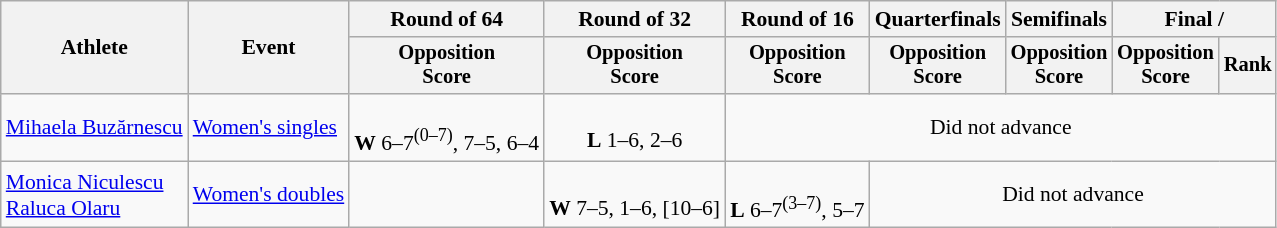<table class=wikitable style="font-size:90%">
<tr>
<th rowspan="2">Athlete</th>
<th rowspan="2">Event</th>
<th>Round of 64</th>
<th>Round of 32</th>
<th>Round of 16</th>
<th>Quarterfinals</th>
<th>Semifinals</th>
<th colspan=2>Final / </th>
</tr>
<tr style="font-size:95%">
<th>Opposition<br>Score</th>
<th>Opposition<br>Score</th>
<th>Opposition<br>Score</th>
<th>Opposition<br>Score</th>
<th>Opposition<br>Score</th>
<th>Opposition<br>Score</th>
<th>Rank</th>
</tr>
<tr align=center>
<td align=left><a href='#'>Mihaela Buzărnescu</a></td>
<td align=left><a href='#'>Women's singles</a></td>
<td><br><strong>W</strong> 6–7<sup>(0–7)</sup>, 7–5, 6–4</td>
<td><br><strong>L</strong> 1–6, 2–6</td>
<td colspan=5>Did not advance</td>
</tr>
<tr align=center>
<td align=left><a href='#'>Monica Niculescu</a><br> <a href='#'>Raluca Olaru</a></td>
<td align=left><a href='#'>Women's doubles</a></td>
<td></td>
<td><br><strong>W</strong> 7–5, 1–6, [10–6]</td>
<td><br><strong>L</strong> 6–7<sup>(3–7)</sup>, 5–7</td>
<td colspan=4>Did not advance</td>
</tr>
</table>
